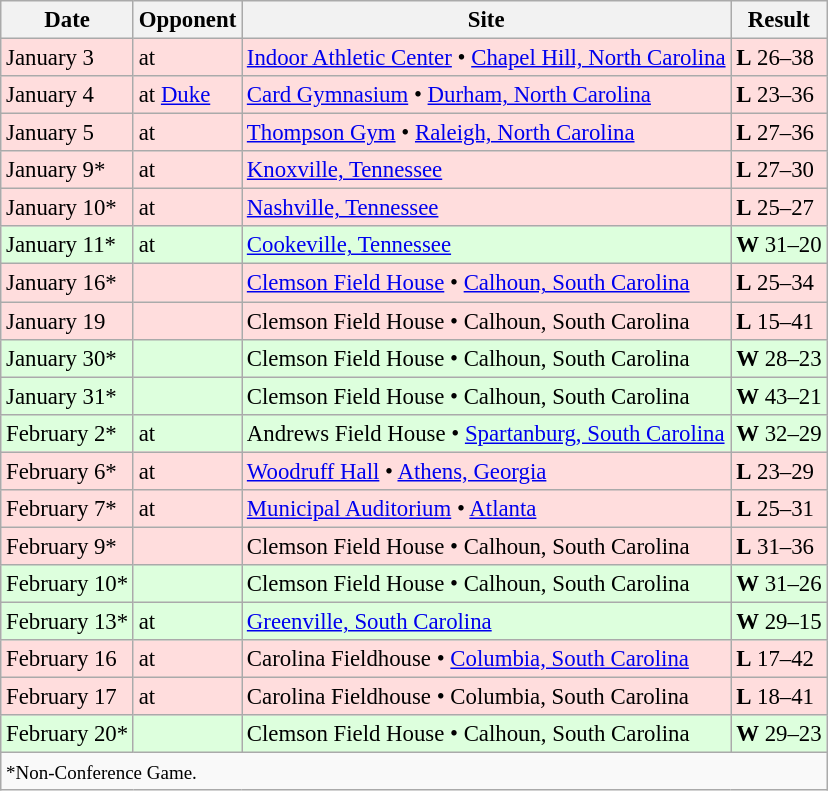<table class="wikitable" style="font-size:95%;">
<tr>
<th>Date</th>
<th>Opponent</th>
<th>Site</th>
<th>Result</th>
</tr>
<tr style="background: #ffdddd;">
<td>January 3</td>
<td>at </td>
<td><a href='#'>Indoor Athletic Center</a> • <a href='#'>Chapel Hill, North Carolina</a></td>
<td><strong>L</strong> 26–38</td>
</tr>
<tr style="background: #ffdddd;">
<td>January 4</td>
<td>at <a href='#'>Duke</a></td>
<td><a href='#'>Card Gymnasium</a> • <a href='#'>Durham, North Carolina</a></td>
<td><strong>L</strong> 23–36</td>
</tr>
<tr style="background: #ffdddd;">
<td>January 5</td>
<td>at </td>
<td><a href='#'>Thompson Gym</a> • <a href='#'>Raleigh, North Carolina</a></td>
<td><strong>L</strong> 27–36</td>
</tr>
<tr style="background: #ffdddd;">
<td>January 9*</td>
<td>at </td>
<td><a href='#'>Knoxville, Tennessee</a></td>
<td><strong>L</strong> 27–30</td>
</tr>
<tr style="background: #ffdddd;">
<td>January 10*</td>
<td>at </td>
<td><a href='#'>Nashville, Tennessee</a></td>
<td><strong>L</strong> 25–27</td>
</tr>
<tr style="background: #ddffdd;">
<td>January 11*</td>
<td>at </td>
<td><a href='#'>Cookeville, Tennessee</a></td>
<td><strong>W</strong> 31–20</td>
</tr>
<tr style="background: #ffdddd;">
<td>January 16*</td>
<td></td>
<td><a href='#'>Clemson Field House</a> • <a href='#'>Calhoun, South Carolina</a></td>
<td><strong>L</strong> 25–34</td>
</tr>
<tr style="background: #ffdddd;">
<td>January 19</td>
<td></td>
<td>Clemson Field House • Calhoun, South Carolina</td>
<td><strong>L</strong> 15–41</td>
</tr>
<tr style="background: #ddffdd;">
<td>January 30*</td>
<td></td>
<td>Clemson Field House • Calhoun, South Carolina</td>
<td><strong>W</strong> 28–23</td>
</tr>
<tr style="background: #ddffdd;">
<td>January 31*</td>
<td></td>
<td>Clemson Field House • Calhoun, South Carolina</td>
<td><strong>W</strong> 43–21</td>
</tr>
<tr style="background: #ddffdd;">
<td>February 2*</td>
<td>at </td>
<td>Andrews Field House • <a href='#'>Spartanburg, South Carolina</a></td>
<td><strong>W</strong> 32–29</td>
</tr>
<tr style="background: #ffdddd;">
<td>February 6*</td>
<td>at </td>
<td><a href='#'>Woodruff Hall</a> • <a href='#'>Athens, Georgia</a></td>
<td><strong>L</strong> 23–29</td>
</tr>
<tr style="background: #ffdddd;">
<td>February 7*</td>
<td>at </td>
<td><a href='#'>Municipal Auditorium</a> • <a href='#'>Atlanta</a></td>
<td><strong>L</strong> 25–31</td>
</tr>
<tr style="background: #ffdddd;">
<td>February 9*</td>
<td></td>
<td>Clemson Field House • Calhoun, South Carolina</td>
<td><strong>L</strong> 31–36</td>
</tr>
<tr style="background: #ddffdd;">
<td>February 10*</td>
<td></td>
<td>Clemson Field House • Calhoun, South Carolina</td>
<td><strong>W</strong> 31–26</td>
</tr>
<tr style="background: #ddffdd;">
<td>February 13*</td>
<td>at </td>
<td><a href='#'>Greenville, South Carolina</a></td>
<td><strong>W</strong> 29–15</td>
</tr>
<tr style="background: #ffdddd;">
<td>February 16</td>
<td>at </td>
<td>Carolina Fieldhouse • <a href='#'>Columbia, South Carolina</a></td>
<td><strong>L</strong> 17–42</td>
</tr>
<tr style="background: #ffdddd;">
<td>February 17</td>
<td>at </td>
<td>Carolina Fieldhouse • Columbia, South Carolina</td>
<td><strong>L</strong> 18–41</td>
</tr>
<tr style="background: #ddffdd;">
<td>February 20*</td>
<td></td>
<td>Clemson Field House • Calhoun, South Carolina</td>
<td><strong>W</strong> 29–23</td>
</tr>
<tr style="background:#f9f9f9;">
<td colspan=4><small>*Non-Conference Game.</small></td>
</tr>
</table>
